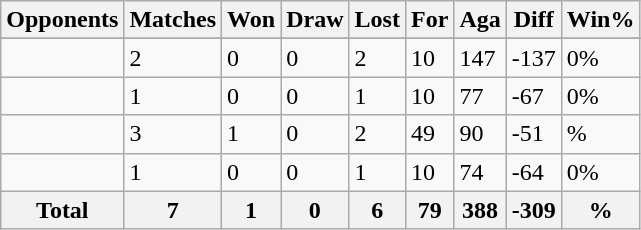<table class="sortable wikitable">
<tr>
<th>Opponents</th>
<th>Matches</th>
<th>Won</th>
<th>Draw</th>
<th>Lost</th>
<th>For</th>
<th>Aga</th>
<th>Diff</th>
<th>Win%</th>
</tr>
<tr bgcolor="#d0ffd0" align="center">
</tr>
<tr>
<td align="left"></td>
<td>2</td>
<td>0</td>
<td>0</td>
<td>2</td>
<td>10</td>
<td>147</td>
<td>-137</td>
<td>0%</td>
</tr>
<tr>
<td align="left"></td>
<td>1</td>
<td>0</td>
<td>0</td>
<td>1</td>
<td>10</td>
<td>77</td>
<td>-67</td>
<td>0%</td>
</tr>
<tr>
<td align="left"></td>
<td>3</td>
<td>1</td>
<td>0</td>
<td>2</td>
<td>49</td>
<td>90</td>
<td>-51</td>
<td>%</td>
</tr>
<tr>
<td align="left"></td>
<td>1</td>
<td>0</td>
<td>0</td>
<td>1</td>
<td>10</td>
<td>74</td>
<td>-64</td>
<td>0%</td>
</tr>
<tr>
<th><strong>Total</strong></th>
<th>7</th>
<th>1</th>
<th>0</th>
<th>6</th>
<th>79</th>
<th>388</th>
<th>-309</th>
<th>%</th>
</tr>
</table>
